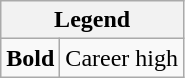<table class="wikitable mw-collapsible mw-collapsed">
<tr>
<th colspan="2">Legend</th>
</tr>
<tr>
<td><strong>Bold</strong></td>
<td>Career high</td>
</tr>
</table>
